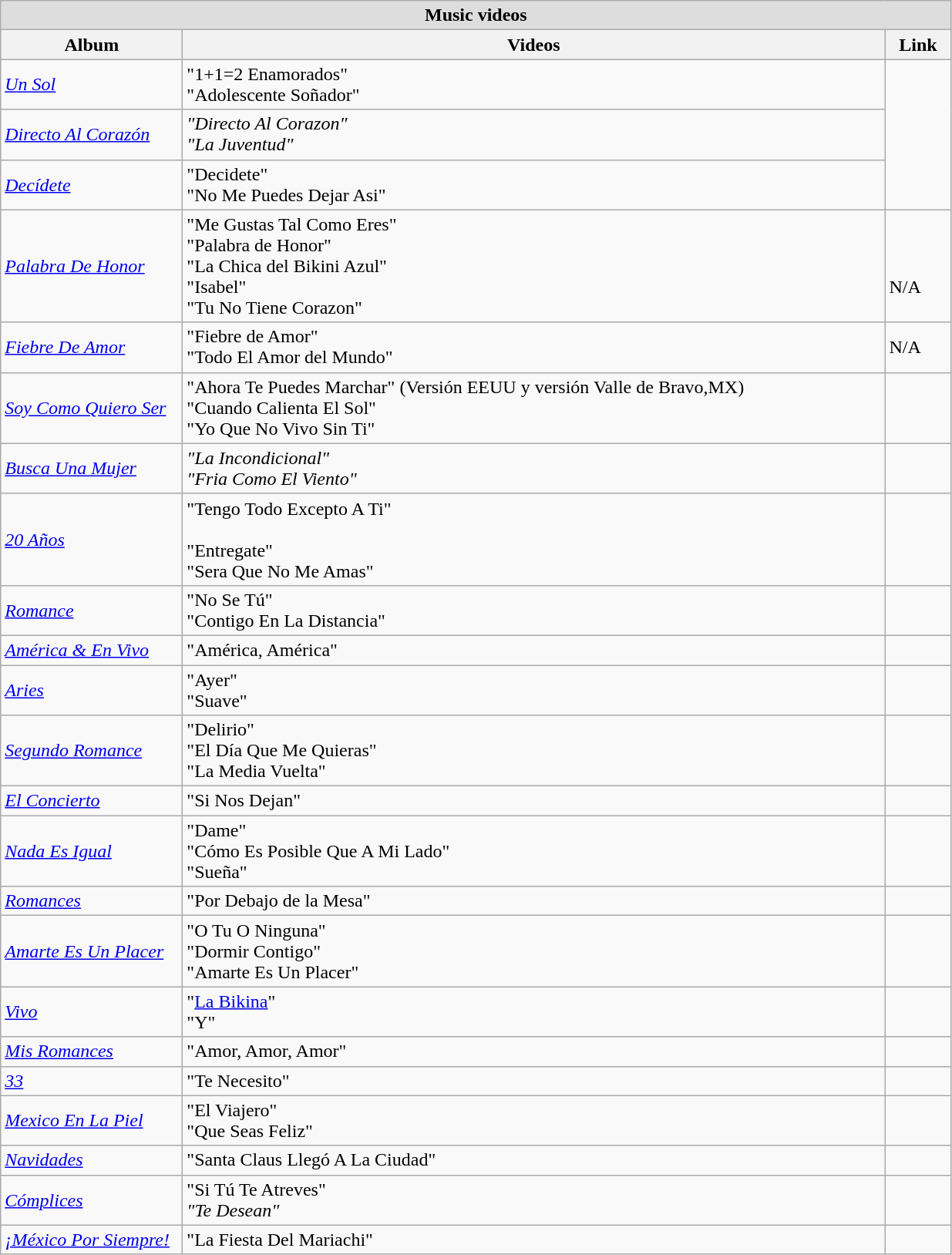<table class="wikitable">
<tr bgcolor="#DDDDDD">
<td colspan=3 align=center><strong>Music videos</strong></td>
</tr>
<tr bgcolor="#CCCCCC">
<th width="150">Album</th>
<th width="600">Videos</th>
<th width="50">Link</th>
</tr>
<tr>
<td><em><a href='#'>Un Sol</a></em></td>
<td>"1+1=2 Enamorados"<br>"Adolescente Soñador"</td>
</tr>
<tr>
<td><em><a href='#'>Directo Al Corazón</a></em></td>
<td><em>"Directo Al Corazon"</em><br><em>"La Juventud"</em></td>
</tr>
<tr>
<td><em><a href='#'>Decídete</a></em></td>
<td>"Decidete"<br>"No Me Puedes Dejar Asi"</td>
</tr>
<tr>
<td><em><a href='#'>Palabra De Honor</a></em></td>
<td>"Me Gustas Tal Como Eres"<br>"Palabra de Honor"<br>"La Chica del Bikini Azul"<br>"Isabel"<br>"Tu No Tiene Corazon"</td>
<td><br><br>N/A</td>
</tr>
<tr>
<td><em><a href='#'>Fiebre De Amor</a></em></td>
<td>"Fiebre de Amor"<br>"Todo El Amor del Mundo"</td>
<td>N/A<br></td>
</tr>
<tr>
<td><em><a href='#'>Soy Como Quiero Ser</a></em></td>
<td>"Ahora Te Puedes Marchar" (Versión EEUU y versión Valle de Bravo,MX)<br>"Cuando Calienta El Sol"<br>"Yo Que No Vivo Sin Ti"</td>
<td><br><br></td>
</tr>
<tr>
<td><em><a href='#'>Busca Una Mujer</a></em></td>
<td><em>"La Incondicional"</em><br><em>"Fria Como El Viento"</em></td>
<td><br></td>
</tr>
<tr>
<td><em><a href='#'>20 Años</a></em></td>
<td>"Tengo Todo Excepto A Ti"<br><br>"Entregate"
<br>"Sera Que No Me Amas"</td>
<td><br><br></td>
</tr>
<tr>
<td><em><a href='#'>Romance</a></em></td>
<td>"No Se Tú"<br>"Contigo En La Distancia"</td>
<td><br></td>
</tr>
<tr>
<td><em><a href='#'>América & En Vivo</a></em></td>
<td>"América, América"</td>
<td></td>
</tr>
<tr>
<td><em><a href='#'>Aries</a></em></td>
<td>"Ayer"<br>"Suave"</td>
<td><br></td>
</tr>
<tr>
<td><em><a href='#'>Segundo Romance</a></em></td>
<td>"Delirio"<br>"El Día Que Me Quieras"<br>"La Media Vuelta"</td>
<td><br><br></td>
</tr>
<tr>
<td><em><a href='#'>El Concierto</a></em></td>
<td>"Si Nos Dejan"</td>
<td></td>
</tr>
<tr>
<td><em><a href='#'>Nada Es Igual</a></em></td>
<td>"Dame"<br>"Cómo Es Posible Que A Mi Lado"<br>"Sueña"</td>
<td><br><br></td>
</tr>
<tr>
<td><em><a href='#'>Romances</a></em></td>
<td>"Por Debajo de la Mesa"</td>
<td></td>
</tr>
<tr>
<td><em><a href='#'>Amarte Es Un Placer</a></em></td>
<td>"O Tu O Ninguna"<br>"Dormir Contigo"<br>"Amarte Es Un Placer"</td>
<td><br><br></td>
</tr>
<tr>
<td><em><a href='#'>Vivo</a></em></td>
<td>"<a href='#'>La Bikina</a>"<br>"Y"</td>
<td><br></td>
</tr>
<tr>
<td><em><a href='#'>Mis Romances</a></em></td>
<td>"Amor, Amor, Amor"</td>
<td></td>
</tr>
<tr>
<td><em><a href='#'>33</a></em></td>
<td>"Te Necesito"</td>
<td></td>
</tr>
<tr>
<td><em><a href='#'>Mexico En La Piel</a></em></td>
<td>"El Viajero"<br>"Que Seas Feliz"</td>
<td><br></td>
</tr>
<tr>
<td><em><a href='#'>Navidades</a></em></td>
<td>"Santa Claus Llegó A La Ciudad"</td>
<td></td>
</tr>
<tr>
<td><em><a href='#'>Cómplices</a></em></td>
<td>"Si Tú Te Atreves"<br><em>"Te Desean"</em></td>
<td><br></td>
</tr>
<tr>
<td><em><a href='#'>¡México Por Siempre!</a></em></td>
<td>"La Fiesta Del Mariachi"</td>
<td></td>
</tr>
</table>
